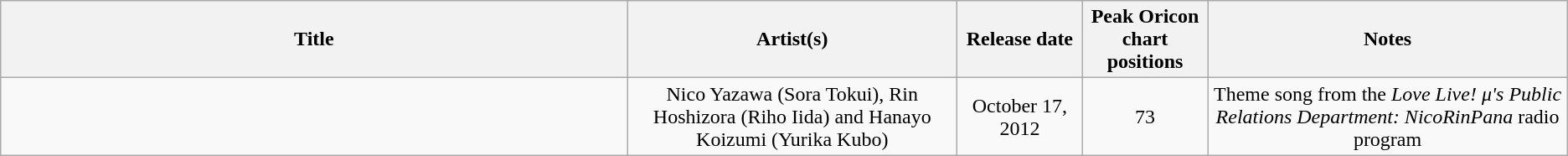<table class="wikitable" style="text-align:center;">
<tr>
<th scope="col" rowspan="1" width="40%">Title</th>
<th scope="col" rowspan="1">Artist(s)</th>
<th scope="col" rowspan="1" width="8%">Release date</th>
<th scope="col" rowspan="1" width="8%">Peak Oricon<br>chart positions</th>
<th scope="col" rowspan="1">Notes</th>
</tr>
<tr>
<td></td>
<td>Nico Yazawa (Sora Tokui), Rin Hoshizora (Riho Iida) and Hanayo Koizumi (Yurika Kubo)</td>
<td>October 17, 2012</td>
<td>73</td>
<td>Theme song from the <em>Love Live! μ's Public Relations Department: NicoRinPana</em> radio program</td>
</tr>
</table>
